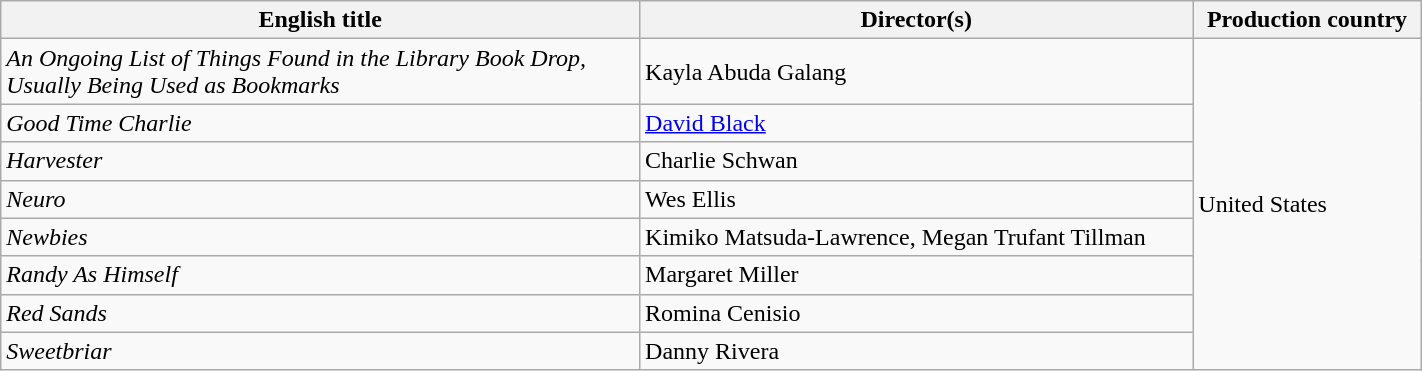<table class="wikitable plainrowheaders" style="width:75%; margin-bottom:4px">
<tr>
<th scope="col">English title</th>
<th scope="col">Director(s)</th>
<th scope="col">Production country</th>
</tr>
<tr>
<td scope="row"><em>An Ongoing List of Things Found in the Library Book Drop,<br>Usually Being Used as Bookmarks</em></td>
<td>Kayla Abuda Galang</td>
<td rowspan="8">United States</td>
</tr>
<tr>
<td scope="row"><em>Good Time Charlie</em></td>
<td><a href='#'>David Black</a></td>
</tr>
<tr>
<td scope="row"><em>Harvester</em></td>
<td>Charlie Schwan</td>
</tr>
<tr>
<td scope="row"><em>Neuro</em></td>
<td>Wes Ellis</td>
</tr>
<tr>
<td scope="row"><em>Newbies</em></td>
<td>Kimiko Matsuda-Lawrence, Megan Trufant Tillman</td>
</tr>
<tr>
<td scope="row"><em>Randy As Himself</em></td>
<td>Margaret Miller</td>
</tr>
<tr>
<td scope="row"><em>Red Sands</em></td>
<td>Romina Cenisio</td>
</tr>
<tr>
<td scope="row"><em>Sweetbriar</em></td>
<td>Danny Rivera</td>
</tr>
</table>
